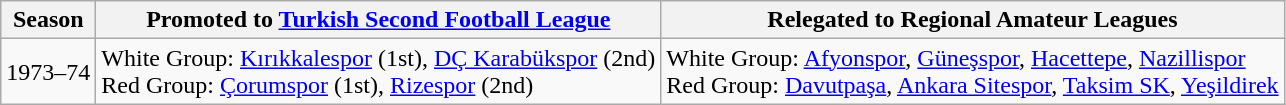<table class="wikitable">
<tr>
<th>Season</th>
<th>Promoted to <a href='#'>Turkish Second Football League</a></th>
<th>Relegated to Regional Amateur Leagues</th>
</tr>
<tr>
<td>1973–74</td>
<td>White Group: <a href='#'>Kırıkkalespor</a> (1st), <a href='#'>DÇ Karabükspor</a> (2nd)<br>Red Group: <a href='#'>Çorumspor</a> (1st), <a href='#'>Rizespor</a> (2nd)</td>
<td>White Group: <a href='#'>Afyonspor</a>, <a href='#'>Güneşspor</a>, <a href='#'>Hacettepe</a>, <a href='#'>Nazillispor</a><br>Red Group: <a href='#'>Davutpaşa</a>, <a href='#'>Ankara Sitespor</a>, <a href='#'>Taksim SK</a>, <a href='#'>Yeşildirek</a></td>
</tr>
</table>
